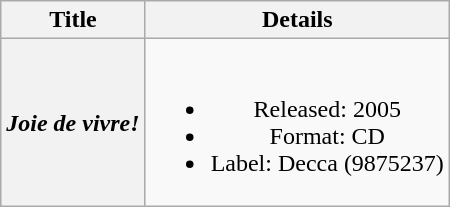<table class="wikitable plainrowheaders" style="text-align:center;" border="1">
<tr>
<th>Title</th>
<th>Details</th>
</tr>
<tr>
<th scope="row"><em>Joie de vivre!</em></th>
<td><br><ul><li>Released: 2005</li><li>Format: CD</li><li>Label: Decca (9875237)</li></ul></td>
</tr>
</table>
